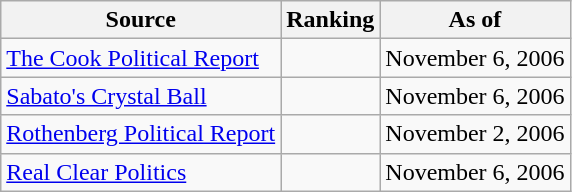<table class="wikitable" style="text-align:center">
<tr>
<th>Source</th>
<th>Ranking</th>
<th>As of</th>
</tr>
<tr>
<td align=left><a href='#'>The Cook Political Report</a></td>
<td></td>
<td>November 6, 2006</td>
</tr>
<tr>
<td align=left><a href='#'>Sabato's Crystal Ball</a></td>
<td></td>
<td>November 6, 2006</td>
</tr>
<tr>
<td align=left><a href='#'>Rothenberg Political Report</a></td>
<td></td>
<td>November 2, 2006</td>
</tr>
<tr>
<td align=left><a href='#'>Real Clear Politics</a></td>
<td></td>
<td>November 6, 2006</td>
</tr>
</table>
